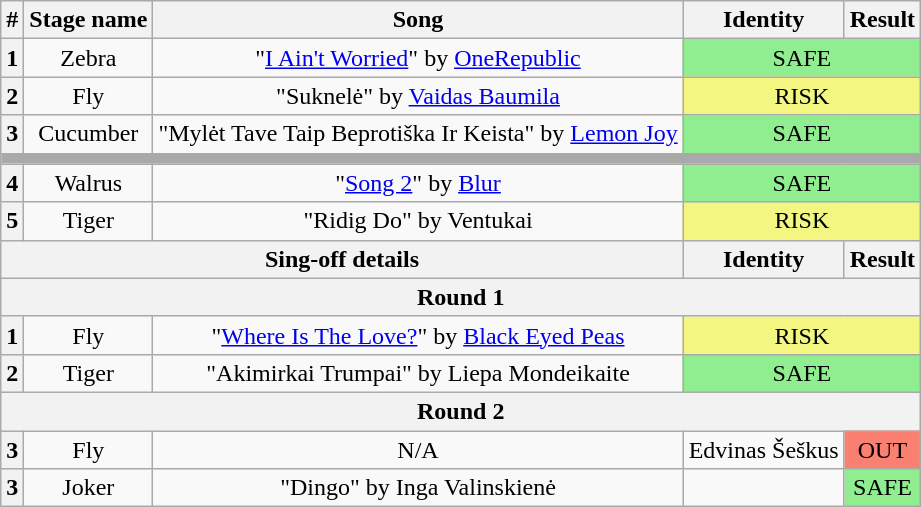<table class="wikitable plainrowheaders" style="text-align: center;">
<tr>
<th>#</th>
<th>Stage name</th>
<th>Song</th>
<th>Identity</th>
<th>Result</th>
</tr>
<tr>
<th>1</th>
<td>Zebra</td>
<td>"<a href='#'>I Ain't Worried</a>" by <a href='#'>OneRepublic</a></td>
<td colspan="2" bgcolor="lightgreen">SAFE</td>
</tr>
<tr>
<th>2</th>
<td>Fly</td>
<td>"Suknelė" by <a href='#'>Vaidas Baumila</a></td>
<td colspan="2" bgcolor="#F3F781">RISK</td>
</tr>
<tr>
<th>3</th>
<td>Cucumber</td>
<td>"Mylėt Tave Taip Beprotiška Ir Keista" by <a href='#'>Lemon Joy</a></td>
<td colspan="2" bgcolor="lightgreen">SAFE</td>
</tr>
<tr>
<td colspan="5" style="background:darkgray"></td>
</tr>
<tr>
<th>4</th>
<td>Walrus</td>
<td>"<a href='#'>Song 2</a>" by <a href='#'>Blur</a></td>
<td colspan="2" bgcolor="lightgreen">SAFE</td>
</tr>
<tr>
<th>5</th>
<td>Tiger</td>
<td>"Ridig Do" by Ventukai</td>
<td colspan="2" bgcolor="#F3F781">RISK</td>
</tr>
<tr>
<th colspan="3">Sing-off details</th>
<th>Identity</th>
<th>Result</th>
</tr>
<tr>
<th colspan="5">Round 1</th>
</tr>
<tr>
<th>1</th>
<td>Fly</td>
<td>"<a href='#'>Where Is The Love?</a>" by <a href='#'>Black Eyed Peas</a></td>
<td colspan="2" bgcolor="#F3F781">RISK</td>
</tr>
<tr>
<th>2</th>
<td>Tiger</td>
<td>"Akimirkai Trumpai" by Liepa Mondeikaite</td>
<td colspan="2" bgcolor="lightgreen">SAFE</td>
</tr>
<tr>
<th colspan="5">Round 2</th>
</tr>
<tr>
<th>3</th>
<td>Fly</td>
<td>N/A</td>
<td>Edvinas Šeškus</td>
<td bgcolor="salmon">OUT</td>
</tr>
<tr>
<th>3</th>
<td>Joker</td>
<td>"Dingo" by Inga Valinskienė</td>
<td></td>
<td bgcolor="lightgreen">SAFE</td>
</tr>
</table>
